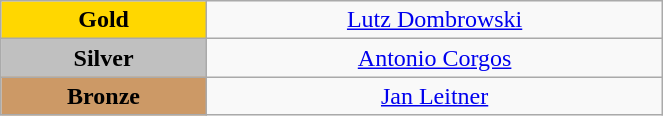<table class="wikitable" style="text-align:center; " width="35%">
<tr>
<td bgcolor="gold"><strong>Gold</strong></td>
<td><a href='#'>Lutz Dombrowski</a><br>  <small><em></em></small></td>
</tr>
<tr>
<td bgcolor="silver"><strong>Silver</strong></td>
<td><a href='#'>Antonio Corgos</a><br>  <small><em></em></small></td>
</tr>
<tr>
<td bgcolor="CC9966"><strong>Bronze</strong></td>
<td><a href='#'>Jan Leitner</a><br>  <small><em></em></small></td>
</tr>
</table>
